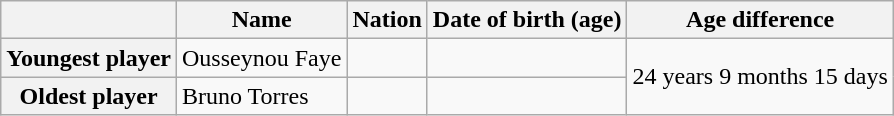<table class="wikitable">
<tr>
<th></th>
<th>Name</th>
<th>Nation</th>
<th>Date of birth (age)</th>
<th>Age difference</th>
</tr>
<tr>
<th>Youngest player</th>
<td>Ousseynou Faye</td>
<td></td>
<td></td>
<td rowspan=2 align=center>24 years 9 months 15 days</td>
</tr>
<tr>
<th>Oldest player</th>
<td>Bruno Torres</td>
<td></td>
<td></td>
</tr>
</table>
